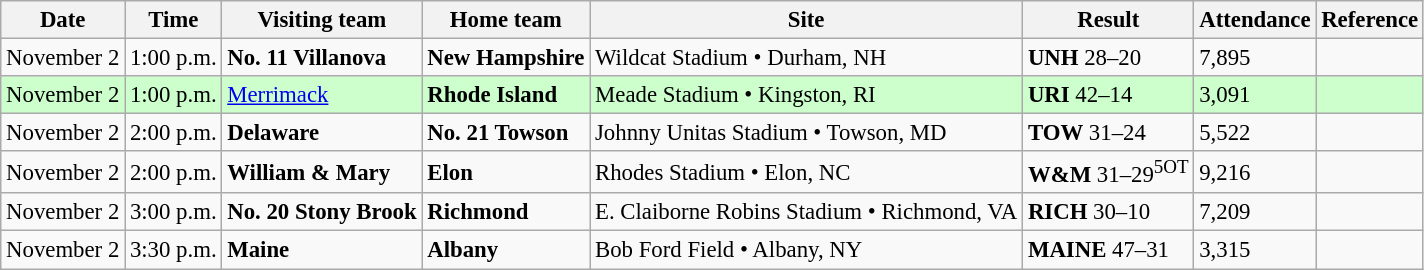<table class="wikitable" style="font-size:95%;">
<tr>
<th>Date</th>
<th>Time</th>
<th>Visiting team</th>
<th>Home team</th>
<th>Site</th>
<th>Result</th>
<th>Attendance</th>
<th class="unsortable">Reference</th>
</tr>
<tr bgcolor=>
<td>November 2</td>
<td>1:00 p.m.</td>
<td><strong>No. 11 Villanova</strong></td>
<td><strong>New Hampshire</strong></td>
<td>Wildcat Stadium • Durham, NH</td>
<td><strong>UNH</strong> 28–20</td>
<td>7,895</td>
<td></td>
</tr>
<tr bgcolor=#ccffcc>
<td>November 2</td>
<td>1:00 p.m.</td>
<td><a href='#'>Merrimack</a></td>
<td><strong>Rhode Island</strong></td>
<td>Meade Stadium • Kingston, RI</td>
<td><strong>URI</strong> 42–14</td>
<td>3,091</td>
<td></td>
</tr>
<tr bgcolor=>
<td>November 2</td>
<td>2:00 p.m.</td>
<td><strong>Delaware</strong></td>
<td><strong>No. 21 Towson</strong></td>
<td>Johnny Unitas Stadium • Towson, MD</td>
<td><strong>TOW</strong> 31–24</td>
<td>5,522</td>
<td></td>
</tr>
<tr bgcolor=>
<td>November 2</td>
<td>2:00 p.m.</td>
<td><strong>William & Mary</strong></td>
<td><strong>Elon</strong></td>
<td>Rhodes Stadium • Elon, NC</td>
<td><strong>W&M</strong> 31–29<sup>5OT</sup></td>
<td>9,216</td>
<td></td>
</tr>
<tr bgcolor=>
<td>November 2</td>
<td>3:00 p.m.</td>
<td><strong>No. 20 Stony Brook</strong></td>
<td><strong>Richmond</strong></td>
<td>E. Claiborne Robins Stadium • Richmond, VA</td>
<td><strong>RICH</strong> 30–10</td>
<td>7,209</td>
<td></td>
</tr>
<tr bgcolor=>
<td>November 2</td>
<td>3:30 p.m.</td>
<td><strong>Maine</strong></td>
<td><strong>Albany</strong></td>
<td>Bob Ford Field • Albany, NY</td>
<td><strong>MAINE</strong> 47–31</td>
<td>3,315</td>
<td></td>
</tr>
</table>
